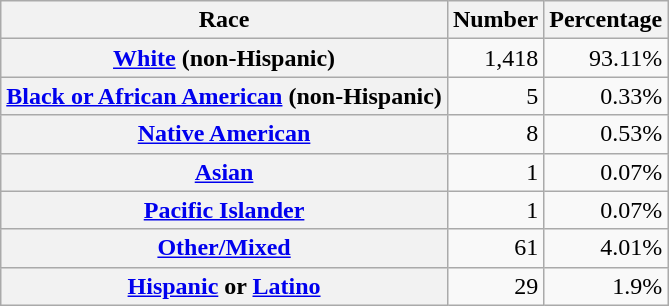<table class="wikitable" style="text-align:right">
<tr>
<th scope="col">Race</th>
<th scope="col">Number</th>
<th scope="col">Percentage</th>
</tr>
<tr>
<th scope="row"><a href='#'>White</a> (non-Hispanic)</th>
<td>1,418</td>
<td>93.11%</td>
</tr>
<tr>
<th scope="row"><a href='#'>Black or African American</a> (non-Hispanic)</th>
<td>5</td>
<td>0.33%</td>
</tr>
<tr>
<th scope="row"><a href='#'>Native American</a></th>
<td>8</td>
<td>0.53%</td>
</tr>
<tr>
<th scope="row"><a href='#'>Asian</a></th>
<td>1</td>
<td>0.07%</td>
</tr>
<tr>
<th scope="row"><a href='#'>Pacific Islander</a></th>
<td>1</td>
<td>0.07%</td>
</tr>
<tr>
<th scope="row"><a href='#'>Other/Mixed</a></th>
<td>61</td>
<td>4.01%</td>
</tr>
<tr>
<th scope="row"><a href='#'>Hispanic</a> or <a href='#'>Latino</a></th>
<td>29</td>
<td>1.9%</td>
</tr>
</table>
